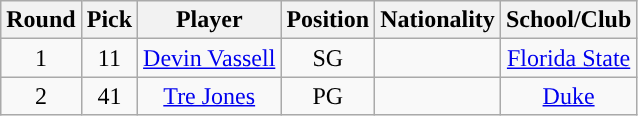<table class="wikitable sortable sortable"  style="text-align: center">
<tr>
<th>Round</th>
<th>Pick</th>
<th>Player</th>
<th>Position</th>
<th>Nationality</th>
<th>School/Club</th>
</tr>
<tr style="text-align: center">
<td>1</td>
<td>11</td>
<td><a href='#'>Devin Vassell</a></td>
<td>SG</td>
<td></td>
<td><a href='#'>Florida State</a></td>
</tr>
<tr style="text-align: center">
<td>2</td>
<td>41</td>
<td><a href='#'>Tre Jones</a></td>
<td>PG</td>
<td></td>
<td><a href='#'>Duke</a></td>
</tr>
</table>
